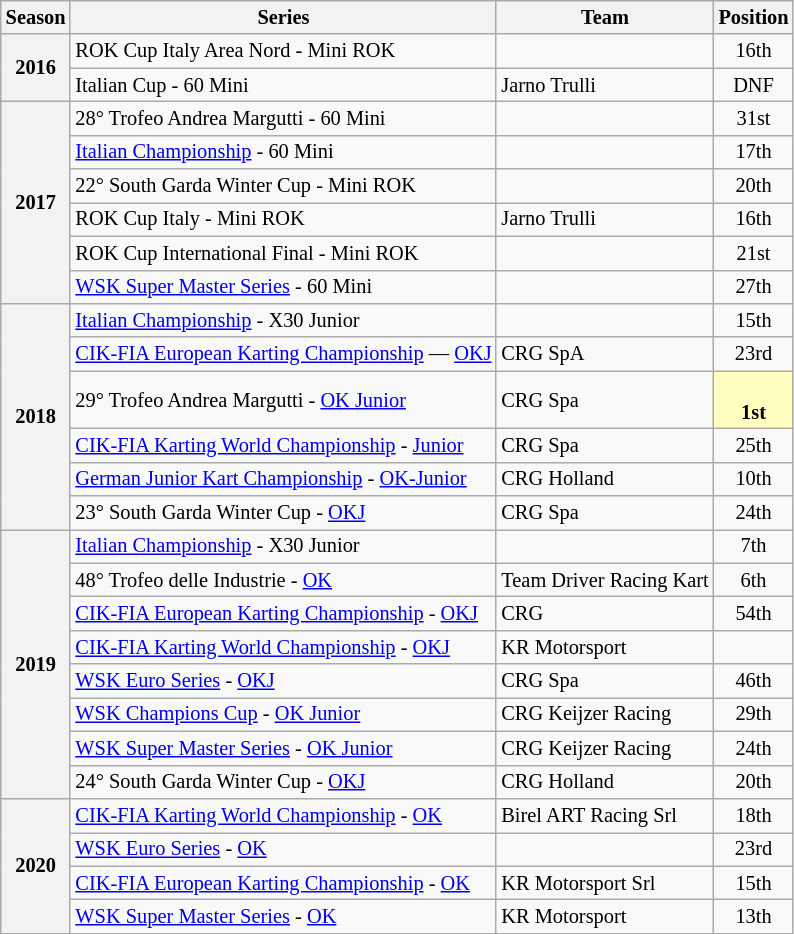<table class="wikitable" style="font-size: 85%; text-align:center">
<tr>
<th>Season</th>
<th>Series</th>
<th>Team</th>
<th>Position</th>
</tr>
<tr>
<th rowspan="2">2016</th>
<td align="left">ROK Cup Italy Area Nord - Mini ROK</td>
<td align="left"></td>
<td>16th</td>
</tr>
<tr>
<td align="left">Italian Cup - 60 Mini</td>
<td align="left">Jarno Trulli</td>
<td>DNF</td>
</tr>
<tr>
<th rowspan="6">2017</th>
<td align="left">28° Trofeo Andrea Margutti - 60 Mini</td>
<td align="left"></td>
<td>31st</td>
</tr>
<tr>
<td align="left"><a href='#'>Italian Championship</a> - 60 Mini</td>
<td align="left"></td>
<td>17th</td>
</tr>
<tr>
<td align="left">22° South Garda Winter Cup - Mini ROK</td>
<td align="left"></td>
<td>20th</td>
</tr>
<tr>
<td align="left">ROK Cup Italy - Mini ROK</td>
<td align="left">Jarno Trulli</td>
<td>16th</td>
</tr>
<tr>
<td align="left">ROK Cup International Final - Mini ROK</td>
<td align="left"></td>
<td>21st</td>
</tr>
<tr>
<td align="left"><a href='#'>WSK Super Master Series</a> - 60 Mini</td>
<td align="left"></td>
<td>27th</td>
</tr>
<tr>
<th rowspan="6">2018</th>
<td align="left"><a href='#'>Italian Championship</a> - X30 Junior</td>
<td align="left"></td>
<td>15th</td>
</tr>
<tr>
<td align="left"><a href='#'>CIK-FIA European Karting Championship</a> — <a href='#'>OKJ</a></td>
<td align="left">CRG SpA</td>
<td>23rd</td>
</tr>
<tr>
<td align="left">29° Trofeo Andrea Margutti - <a href='#'>OK Junior</a></td>
<td align="left">CRG Spa</td>
<td style="background:#FFFFBF;"><br><strong>1st</strong></td>
</tr>
<tr>
<td align="left"><a href='#'>CIK-FIA Karting World Championship</a> - <a href='#'>Junior</a></td>
<td align="left">CRG Spa</td>
<td>25th</td>
</tr>
<tr>
<td align="left"><a href='#'>German Junior Kart Championship</a> - <a href='#'>OK-Junior</a></td>
<td align="left">CRG Holland</td>
<td>10th</td>
</tr>
<tr>
<td align="left">23° South Garda Winter Cup - <a href='#'>OKJ</a></td>
<td align="left">CRG Spa</td>
<td>24th</td>
</tr>
<tr>
<th rowspan="8">2019</th>
<td align="left"><a href='#'>Italian Championship</a> - X30 Junior</td>
<td align="left"></td>
<td>7th</td>
</tr>
<tr>
<td align="left">48° Trofeo delle Industrie - <a href='#'>OK</a></td>
<td align="left">Team Driver Racing Kart</td>
<td>6th</td>
</tr>
<tr>
<td align="left"><a href='#'>CIK-FIA European Karting Championship</a> - <a href='#'>OKJ</a></td>
<td align="left">CRG</td>
<td>54th</td>
</tr>
<tr>
<td align="left"><a href='#'>CIK-FIA Karting World Championship</a> - <a href='#'>OKJ</a></td>
<td align="left">KR Motorsport</td>
<td></td>
</tr>
<tr>
<td align="left"><a href='#'>WSK Euro Series</a> - <a href='#'>OKJ</a></td>
<td align="left">CRG Spa</td>
<td>46th</td>
</tr>
<tr>
<td align="left"><a href='#'>WSK Champions Cup</a> - <a href='#'>OK Junior</a></td>
<td align="left">CRG Keijzer Racing</td>
<td>29th</td>
</tr>
<tr>
<td align="left"><a href='#'>WSK Super Master Series</a> - <a href='#'>OK Junior</a></td>
<td align="left">CRG Keijzer Racing</td>
<td>24th</td>
</tr>
<tr>
<td align="left">24° South Garda Winter Cup - <a href='#'>OKJ</a></td>
<td align="left">CRG Holland</td>
<td>20th</td>
</tr>
<tr>
<th rowspan="4">2020</th>
<td align="left"><a href='#'>CIK-FIA Karting World Championship</a> - <a href='#'>OK</a></td>
<td align="left">Birel ART Racing Srl</td>
<td>18th</td>
</tr>
<tr>
<td align="left"><a href='#'>WSK Euro Series</a> - <a href='#'>OK</a></td>
<td align="left"></td>
<td>23rd</td>
</tr>
<tr>
<td align="left"><a href='#'>CIK-FIA European Karting Championship</a> - <a href='#'>OK</a></td>
<td align="left">KR Motorsport Srl</td>
<td>15th</td>
</tr>
<tr>
<td align="left"><a href='#'>WSK Super Master Series</a> - <a href='#'>OK</a></td>
<td align="left">KR Motorsport</td>
<td>13th</td>
</tr>
</table>
